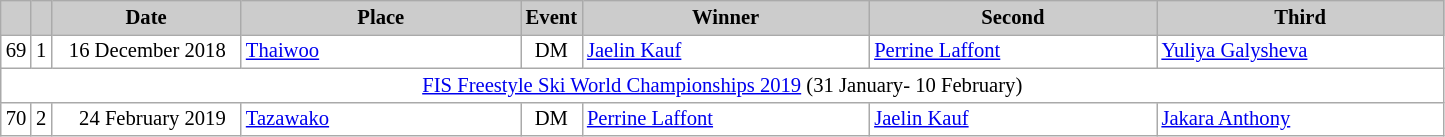<table class="wikitable plainrowheaders" style="background:#fff; font-size:86%; line-height:16px; border:grey solid 1px; border-collapse:collapse;">
<tr style="background:#ccc; text-align:center;">
<th scope="col" style="background:#ccc; width=20 px;"></th>
<th scope="col" style="background:#ccc; width=30 px;"></th>
<th scope="col" style="background:#ccc; width:120px;">Date</th>
<th scope="col" style="background:#ccc; width:180px;">Place</th>
<th scope="col" style="background:#ccc; width:15px;">Event</th>
<th scope="col" style="background:#ccc; width:185px;">Winner</th>
<th scope="col" style="background:#ccc; width:185px;">Second</th>
<th scope="col" style="background:#ccc; width:185px;">Third</th>
</tr>
<tr>
<td align="center">69</td>
<td align="center">1</td>
<td align="right">16 December 2018  </td>
<td> <a href='#'>Thaiwoo</a></td>
<td align="center">DM</td>
<td> <a href='#'>Jaelin Kauf</a></td>
<td> <a href='#'>Perrine Laffont</a></td>
<td> <a href='#'>Yuliya Galysheva</a></td>
</tr>
<tr>
<td colspan="8" align="middle"><a href='#'>FIS Freestyle Ski World Championships 2019</a>  (31 January- 10 February)</td>
</tr>
<tr>
<td align="center">70</td>
<td align="center">2</td>
<td align="right">24 February 2019  </td>
<td> <a href='#'>Tazawako</a></td>
<td align="center">DM</td>
<td> <a href='#'>Perrine Laffont</a></td>
<td> <a href='#'>Jaelin Kauf</a></td>
<td> <a href='#'>Jakara Anthony</a></td>
</tr>
</table>
